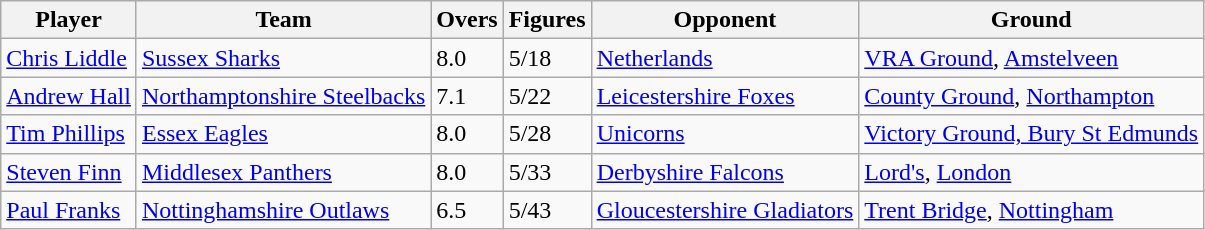<table class="wikitable">
<tr>
<th>Player</th>
<th>Team</th>
<th>Overs</th>
<th>Figures</th>
<th>Opponent</th>
<th>Ground</th>
</tr>
<tr>
<td><a href='#'>Chris Liddle</a></td>
<td><a href='#'>Sussex Sharks</a></td>
<td>8.0</td>
<td>5/18</td>
<td><a href='#'>Netherlands</a></td>
<td><a href='#'>VRA Ground</a>, <a href='#'>Amstelveen</a></td>
</tr>
<tr>
<td><a href='#'>Andrew Hall</a></td>
<td><a href='#'>Northamptonshire Steelbacks</a></td>
<td>7.1</td>
<td>5/22</td>
<td><a href='#'>Leicestershire Foxes</a></td>
<td><a href='#'>County Ground</a>, <a href='#'>Northampton</a></td>
</tr>
<tr>
<td><a href='#'>Tim Phillips</a></td>
<td><a href='#'>Essex Eagles</a></td>
<td>8.0</td>
<td>5/28</td>
<td><a href='#'>Unicorns</a></td>
<td><a href='#'>Victory Ground, Bury St Edmunds</a></td>
</tr>
<tr>
<td><a href='#'>Steven Finn</a></td>
<td><a href='#'>Middlesex Panthers</a></td>
<td>8.0</td>
<td>5/33</td>
<td><a href='#'>Derbyshire Falcons</a></td>
<td><a href='#'>Lord's</a>, <a href='#'>London</a></td>
</tr>
<tr>
<td><a href='#'>Paul Franks</a></td>
<td><a href='#'>Nottinghamshire Outlaws</a></td>
<td>6.5</td>
<td>5/43</td>
<td><a href='#'>Gloucestershire Gladiators</a></td>
<td><a href='#'>Trent Bridge</a>, <a href='#'>Nottingham</a></td>
</tr>
</table>
